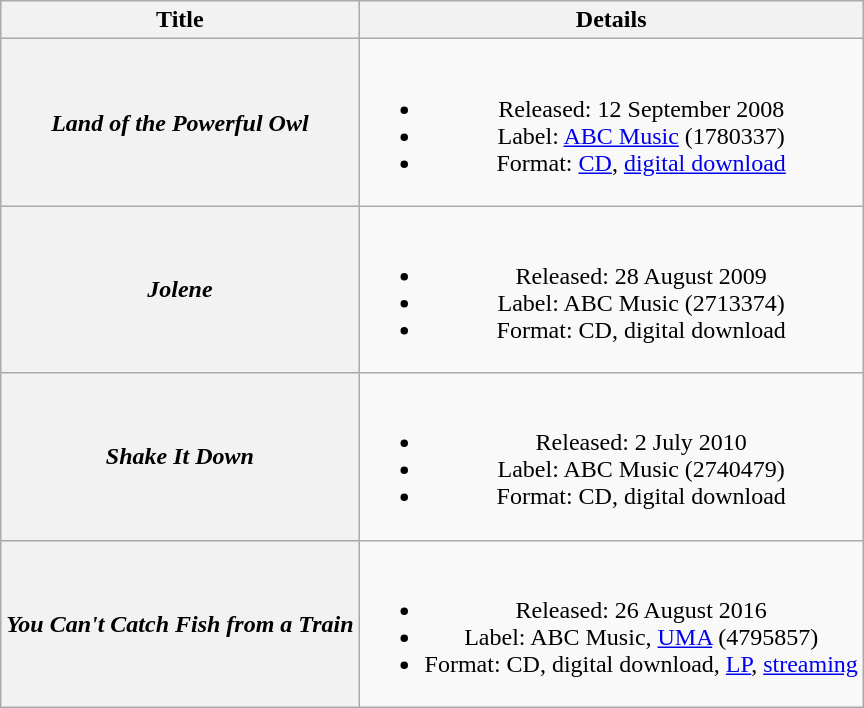<table class="wikitable plainrowheaders" style="text-align:center;" border="1">
<tr>
<th>Title</th>
<th>Details</th>
</tr>
<tr>
<th scope="row"><em>Land of the Powerful Owl</em></th>
<td><br><ul><li>Released: 12 September 2008</li><li>Label: <a href='#'>ABC Music</a> (1780337)</li><li>Format: <a href='#'>CD</a>, <a href='#'>digital download</a></li></ul></td>
</tr>
<tr>
<th scope="row"><em>Jolene</em></th>
<td><br><ul><li>Released: 28 August 2009</li><li>Label: ABC Music (2713374)</li><li>Format: CD, digital download</li></ul></td>
</tr>
<tr>
<th scope="row"><em>Shake It Down</em></th>
<td><br><ul><li>Released: 2 July 2010</li><li>Label: ABC Music (2740479)</li><li>Format: CD, digital download</li></ul></td>
</tr>
<tr>
<th scope="row"><em>You Can't Catch Fish from a Train</em></th>
<td><br><ul><li>Released: 26 August 2016</li><li>Label: ABC Music, <a href='#'>UMA</a> (4795857)</li><li>Format: CD, digital download, <a href='#'>LP</a>, <a href='#'>streaming</a></li></ul></td>
</tr>
</table>
